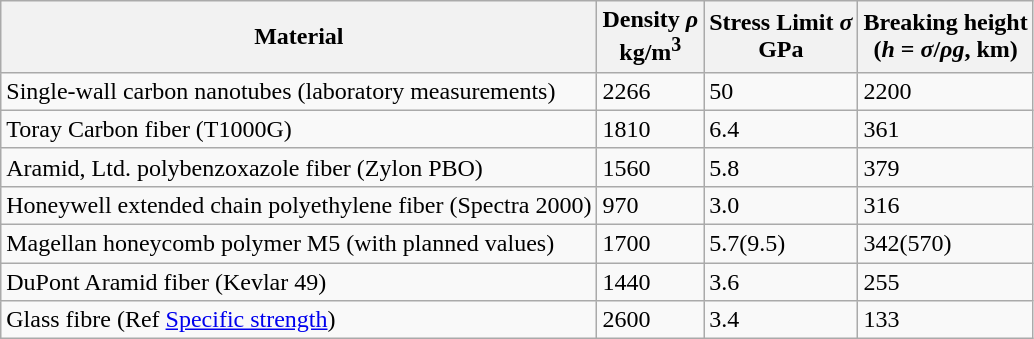<table class="wikitable sortable">
<tr>
<th>Material</th>
<th>Density <em>ρ</em><br>kg/m<sup>3</sup></th>
<th>Stress Limit <em>σ</em><br>GPa</th>
<th>Breaking height<br>(<em>h</em> = <em>σ</em>/<em>ρg</em>, km)</th>
</tr>
<tr>
<td>Single-wall carbon nanotubes (laboratory measurements)</td>
<td>2266</td>
<td>50</td>
<td>2200</td>
</tr>
<tr>
<td>Toray Carbon fiber (T1000G)</td>
<td>1810</td>
<td>6.4</td>
<td>361</td>
</tr>
<tr>
<td>Aramid, Ltd. polybenzoxazole fiber (Zylon PBO)</td>
<td>1560</td>
<td>5.8</td>
<td>379</td>
</tr>
<tr>
<td>Honeywell extended chain polyethylene fiber (Spectra 2000)</td>
<td>970</td>
<td>3.0</td>
<td>316</td>
</tr>
<tr>
<td>Magellan honeycomb polymer M5 (with planned values)</td>
<td>1700</td>
<td>5.7(9.5)</td>
<td>342(570)</td>
</tr>
<tr>
<td>DuPont Aramid fiber (Kevlar 49)</td>
<td>1440</td>
<td>3.6</td>
<td>255</td>
</tr>
<tr>
<td>Glass fibre (Ref <a href='#'>Specific strength</a>)</td>
<td>2600</td>
<td>3.4</td>
<td>133</td>
</tr>
</table>
